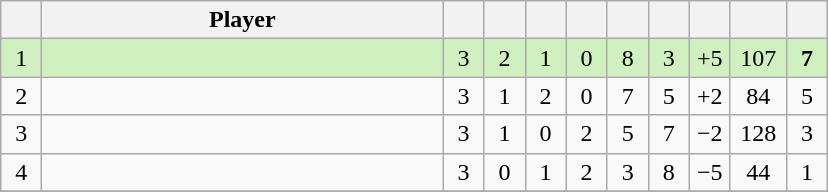<table class="wikitable" style="text-align:center;">
<tr>
<th width=20></th>
<th width=260>Player</th>
<th width=20></th>
<th width=20></th>
<th width=20></th>
<th width=20></th>
<th width=20></th>
<th width=20></th>
<th width=20></th>
<th width=30></th>
<th width=20></th>
</tr>
<tr style="background:#D0F0C0;">
<td>1</td>
<td align=left> <small></small></td>
<td>3</td>
<td>2</td>
<td>1</td>
<td>0</td>
<td>8</td>
<td>3</td>
<td>+5</td>
<td>107</td>
<td><strong>7</strong></td>
</tr>
<tr>
<td>2</td>
<td align=left> <small></small></td>
<td>3</td>
<td>1</td>
<td>2</td>
<td>0</td>
<td>7</td>
<td>5</td>
<td>+2</td>
<td>84</td>
<td>5</td>
</tr>
<tr>
<td>3</td>
<td align=left> <small></small></td>
<td>3</td>
<td>1</td>
<td>0</td>
<td>2</td>
<td>5</td>
<td>7</td>
<td>−2</td>
<td>128</td>
<td>3</td>
</tr>
<tr>
<td>4</td>
<td align=left> <small></small></td>
<td>3</td>
<td>0</td>
<td>1</td>
<td>2</td>
<td>3</td>
<td>8</td>
<td>−5</td>
<td>44</td>
<td>1</td>
</tr>
<tr>
</tr>
</table>
